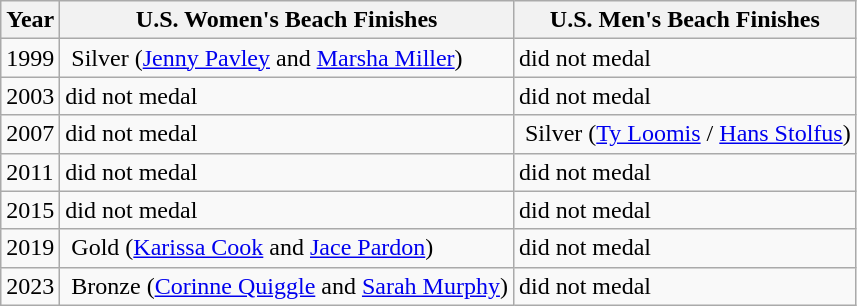<table class="wikitable">
<tr>
<th>Year</th>
<th>U.S. Women's Beach Finishes</th>
<th>U.S. Men's Beach Finishes</th>
</tr>
<tr>
<td>1999</td>
<td> Silver (<a href='#'>Jenny Pavley</a> and <a href='#'>Marsha Miller</a>)</td>
<td>did not medal</td>
</tr>
<tr>
<td>2003</td>
<td>did not medal</td>
<td>did not medal</td>
</tr>
<tr>
<td>2007</td>
<td>did not medal</td>
<td> Silver (<a href='#'>Ty Loomis</a> / <a href='#'>Hans Stolfus</a>)</td>
</tr>
<tr>
<td>2011</td>
<td>did not medal</td>
<td>did not medal</td>
</tr>
<tr>
<td>2015</td>
<td>did not medal</td>
<td>did not medal</td>
</tr>
<tr>
<td>2019</td>
<td> Gold (<a href='#'>Karissa Cook</a> and <a href='#'>Jace Pardon</a>)</td>
<td>did not medal</td>
</tr>
<tr>
<td>2023</td>
<td> Bronze (<a href='#'>Corinne Quiggle</a> and <a href='#'>Sarah Murphy</a>)</td>
<td>did not medal</td>
</tr>
</table>
